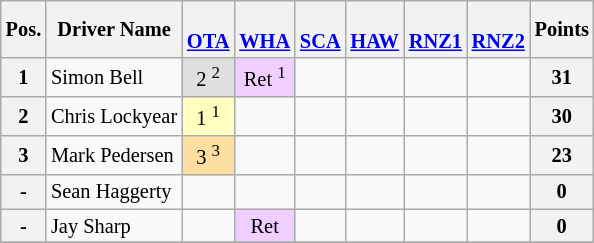<table class="wikitable" style=font-size:85%;>
<tr>
<th>Pos.</th>
<th>Driver Name</th>
<th><br><a href='#'>OTA</a></th>
<th><br><a href='#'>WHA</a></th>
<th><br><a href='#'>SCA</a></th>
<th><br><a href='#'>HAW</a></th>
<th><br><a href='#'>RNZ1</a></th>
<th><br><a href='#'>RNZ2</a></th>
<th>Points</th>
</tr>
<tr>
<th>1</th>
<td> Simon Bell</td>
<td align=center style=background:#dfdfdf;>2 <sup>2</sup></td>
<td align=center style=background:#efcfff;>Ret <sup>1</sup></td>
<td align=center style=background:#;></td>
<td align=center style=background:#;></td>
<td align=center style=background:#;></td>
<td align=center style=background:#;></td>
<th>31</th>
</tr>
<tr>
<th>2</th>
<td> Chris Lockyear</td>
<td align=center style=background:#ffffbf;>1 <sup>1</sup></td>
<td align=center style=background:#;></td>
<td align=center style=background:#;></td>
<td align=center style=background:#;></td>
<td align=center style=background:#;></td>
<td align=center style=background:#;></td>
<th>30</th>
</tr>
<tr>
<th>3</th>
<td> Mark Pedersen</td>
<td align=center style=background:#ffdf9f;>3 <sup>3</sup></td>
<td align=center style=background:#;></td>
<td align=center style=background:#;></td>
<td align=center style=background:#;></td>
<td align=center style=background:#;></td>
<td align=center style=background:#;></td>
<th>23</th>
</tr>
<tr>
<th>-</th>
<td> Sean Haggerty</td>
<td align=center style=background:#;></td>
<td align=center style=background:#;></td>
<td align=center style=background:#;></td>
<td align=center style=background:#;></td>
<td align=center style=background:#;></td>
<td align=center style=background:#;></td>
<th>0</th>
</tr>
<tr>
<th>-</th>
<td> Jay Sharp</td>
<td align=center style=background:#;></td>
<td align=center style=background:#efcfff;>Ret</td>
<td align=center style=background:#;></td>
<td align=center style=background:#;></td>
<td align=center style=background:#;></td>
<td align=center style=background:#;></td>
<th>0</th>
</tr>
<tr>
</tr>
</table>
